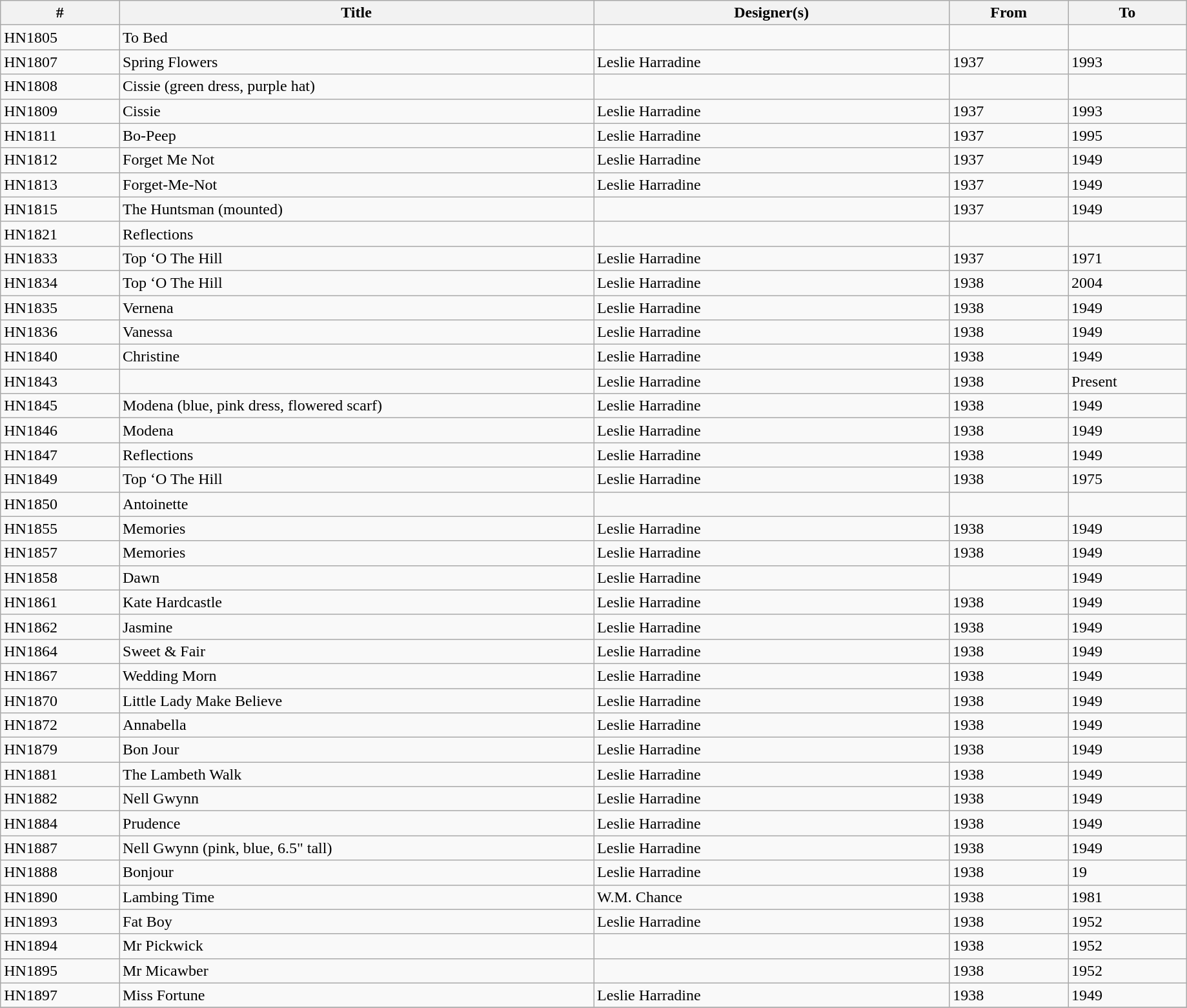<table class="wikitable collapsible" width="97%" border="1" cellpadding="1" cellspacing="0" align="centre">
<tr>
<th width=10%>#</th>
<th width=40%>Title</th>
<th width=30%>Designer(s)</th>
<th width=10%>From</th>
<th width=10%>To</th>
</tr>
<tr>
<td>HN1805</td>
<td>To Bed</td>
<td></td>
<td></td>
<td></td>
</tr>
<tr>
<td>HN1807</td>
<td>Spring Flowers</td>
<td>Leslie Harradine</td>
<td>1937</td>
<td>1993</td>
</tr>
<tr>
<td>HN1808</td>
<td>Cissie (green dress, purple hat)</td>
<td></td>
<td></td>
<td></td>
</tr>
<tr>
<td>HN1809</td>
<td>Cissie</td>
<td>Leslie Harradine</td>
<td>1937</td>
<td>1993</td>
</tr>
<tr>
<td>HN1811</td>
<td>Bo-Peep</td>
<td>Leslie Harradine</td>
<td>1937</td>
<td>1995</td>
</tr>
<tr>
<td>HN1812</td>
<td>Forget Me Not</td>
<td>Leslie Harradine</td>
<td>1937</td>
<td>1949</td>
</tr>
<tr>
<td>HN1813</td>
<td>Forget-Me-Not</td>
<td>Leslie Harradine</td>
<td>1937</td>
<td>1949</td>
</tr>
<tr>
<td>HN1815</td>
<td>The Huntsman (mounted)</td>
<td></td>
<td>1937</td>
<td>1949</td>
</tr>
<tr>
<td>HN1821</td>
<td>Reflections</td>
<td></td>
<td></td>
<td></td>
</tr>
<tr>
<td>HN1833</td>
<td>Top ‘O The Hill</td>
<td>Leslie Harradine</td>
<td>1937</td>
<td>1971</td>
</tr>
<tr>
<td>HN1834</td>
<td>Top ‘O The Hill</td>
<td>Leslie Harradine</td>
<td>1938</td>
<td>2004</td>
</tr>
<tr>
<td>HN1835</td>
<td>Vernena</td>
<td>Leslie Harradine</td>
<td>1938</td>
<td>1949</td>
</tr>
<tr>
<td>HN1836</td>
<td>Vanessa</td>
<td>Leslie Harradine</td>
<td>1938</td>
<td>1949</td>
</tr>
<tr>
<td>HN1840</td>
<td>Christine</td>
<td>Leslie Harradine</td>
<td>1938</td>
<td>1949</td>
</tr>
<tr>
<td>HN1843</td>
<td></td>
<td>Leslie Harradine</td>
<td>1938</td>
<td>Present</td>
</tr>
<tr>
<td>HN1845</td>
<td>Modena (blue, pink dress, flowered scarf)</td>
<td>Leslie Harradine</td>
<td>1938</td>
<td>1949</td>
</tr>
<tr>
<td>HN1846</td>
<td>Modena</td>
<td>Leslie Harradine</td>
<td>1938</td>
<td>1949</td>
</tr>
<tr>
<td>HN1847</td>
<td>Reflections</td>
<td>Leslie Harradine</td>
<td>1938</td>
<td>1949</td>
</tr>
<tr>
<td>HN1849</td>
<td>Top ‘O The Hill</td>
<td>Leslie Harradine</td>
<td>1938</td>
<td>1975</td>
</tr>
<tr>
<td>HN1850</td>
<td>Antoinette</td>
<td></td>
<td></td>
<td></td>
</tr>
<tr>
<td>HN1855</td>
<td>Memories</td>
<td>Leslie Harradine</td>
<td>1938</td>
<td>1949</td>
</tr>
<tr>
<td>HN1857</td>
<td>Memories</td>
<td>Leslie Harradine</td>
<td>1938</td>
<td>1949</td>
</tr>
<tr>
<td>HN1858</td>
<td>Dawn</td>
<td>Leslie Harradine</td>
<td></td>
<td>1949</td>
</tr>
<tr>
<td>HN1861</td>
<td>Kate Hardcastle</td>
<td>Leslie Harradine</td>
<td>1938</td>
<td>1949</td>
</tr>
<tr>
<td>HN1862</td>
<td>Jasmine</td>
<td>Leslie Harradine</td>
<td>1938</td>
<td>1949</td>
</tr>
<tr>
<td>HN1864</td>
<td>Sweet & Fair</td>
<td>Leslie Harradine</td>
<td>1938</td>
<td>1949</td>
</tr>
<tr>
<td>HN1867</td>
<td>Wedding Morn</td>
<td>Leslie Harradine</td>
<td>1938</td>
<td>1949</td>
</tr>
<tr>
<td>HN1870</td>
<td>Little Lady Make Believe</td>
<td>Leslie Harradine</td>
<td>1938</td>
<td>1949</td>
</tr>
<tr>
<td>HN1872</td>
<td>Annabella</td>
<td>Leslie Harradine</td>
<td>1938</td>
<td>1949</td>
</tr>
<tr>
<td>HN1879</td>
<td>Bon Jour</td>
<td>Leslie Harradine</td>
<td>1938</td>
<td>1949</td>
</tr>
<tr>
<td>HN1881</td>
<td>The Lambeth Walk</td>
<td>Leslie Harradine</td>
<td>1938</td>
<td>1949</td>
</tr>
<tr>
<td>HN1882</td>
<td>Nell Gwynn</td>
<td>Leslie Harradine</td>
<td>1938</td>
<td>1949</td>
</tr>
<tr>
<td>HN1884</td>
<td>Prudence</td>
<td>Leslie Harradine</td>
<td>1938</td>
<td>1949</td>
</tr>
<tr>
<td>HN1887</td>
<td>Nell Gwynn (pink, blue, 6.5" tall)</td>
<td>Leslie Harradine</td>
<td>1938</td>
<td>1949</td>
</tr>
<tr>
<td>HN1888</td>
<td>Bonjour</td>
<td>Leslie Harradine</td>
<td>1938</td>
<td>19</td>
</tr>
<tr>
<td>HN1890</td>
<td>Lambing Time</td>
<td>W.M. Chance</td>
<td>1938</td>
<td>1981</td>
</tr>
<tr>
<td>HN1893</td>
<td>Fat Boy</td>
<td>Leslie Harradine</td>
<td>1938</td>
<td>1952</td>
</tr>
<tr>
<td>HN1894</td>
<td>Mr Pickwick</td>
<td></td>
<td>1938</td>
<td>1952</td>
</tr>
<tr>
<td>HN1895</td>
<td>Mr Micawber</td>
<td></td>
<td>1938</td>
<td>1952</td>
</tr>
<tr>
<td>HN1897</td>
<td>Miss Fortune</td>
<td>Leslie Harradine</td>
<td>1938</td>
<td>1949</td>
</tr>
<tr>
</tr>
</table>
